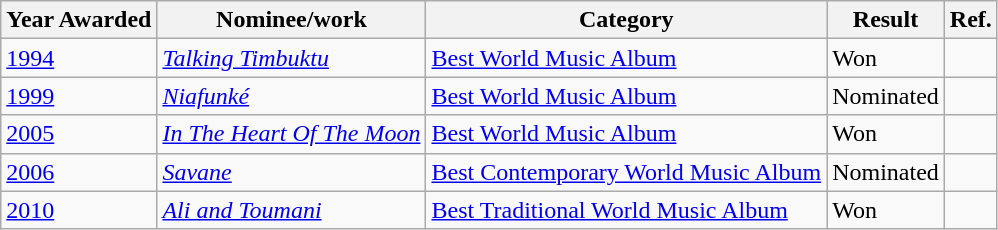<table class="wikitable">
<tr>
<th>Year Awarded</th>
<th>Nominee/work</th>
<th>Category</th>
<th>Result</th>
<th>Ref.</th>
</tr>
<tr>
<td><a href='#'>1994</a></td>
<td><em><a href='#'>Talking Timbuktu</a></em></td>
<td><a href='#'>Best World Music Album</a></td>
<td>Won</td>
<td></td>
</tr>
<tr>
<td><a href='#'>1999</a></td>
<td><a href='#'><em>Niafunké</em></a></td>
<td><a href='#'>Best World Music Album</a></td>
<td>Nominated</td>
<td></td>
</tr>
<tr>
<td><a href='#'>2005</a></td>
<td><em><a href='#'>In The Heart Of The Moon</a></em></td>
<td><a href='#'>Best World Music Album</a></td>
<td>Won</td>
<td></td>
</tr>
<tr>
<td><a href='#'>2006</a></td>
<td><a href='#'><em>Savane</em></a></td>
<td><a href='#'>Best Contemporary World Music Album</a></td>
<td>Nominated</td>
<td></td>
</tr>
<tr>
<td><a href='#'>2010</a></td>
<td><em><a href='#'>Ali and Toumani</a></em></td>
<td><a href='#'>Best Traditional World Music Album</a></td>
<td>Won</td>
<td></td>
</tr>
</table>
